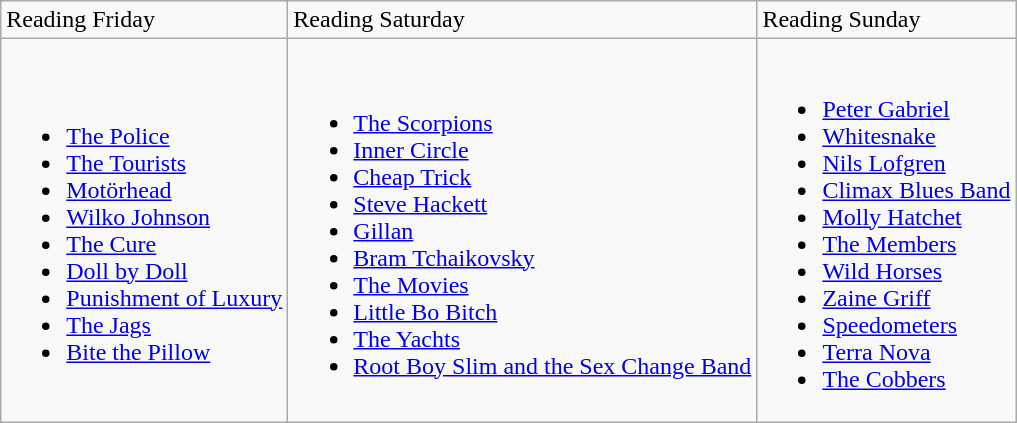<table class="wikitable">
<tr>
<td>Reading Friday</td>
<td>Reading Saturday</td>
<td>Reading Sunday</td>
</tr>
<tr>
<td><br><ul><li><a href='#'>The Police</a></li><li><a href='#'>The Tourists</a></li><li><a href='#'>Motörhead</a></li><li><a href='#'>Wilko Johnson</a></li><li><a href='#'>The Cure</a></li><li><a href='#'>Doll by Doll</a></li><li><a href='#'>Punishment of Luxury</a></li><li><a href='#'>The Jags</a></li><li><a href='#'>Bite the Pillow</a></li></ul></td>
<td><br><ul><li><a href='#'>The Scorpions</a></li><li><a href='#'>Inner Circle</a></li><li><a href='#'>Cheap Trick</a></li><li><a href='#'>Steve Hackett</a></li><li><a href='#'>Gillan</a></li><li><a href='#'>Bram Tchaikovsky</a></li><li><a href='#'>The Movies</a></li><li><a href='#'>Little Bo Bitch</a></li><li><a href='#'>The Yachts</a></li><li><a href='#'>Root Boy Slim and the Sex Change Band</a></li></ul></td>
<td><br><ul><li><a href='#'>Peter Gabriel</a></li><li><a href='#'>Whitesnake</a></li><li><a href='#'>Nils Lofgren</a></li><li><a href='#'>Climax Blues Band</a></li><li><a href='#'>Molly Hatchet</a></li><li><a href='#'>The Members</a></li><li><a href='#'>Wild Horses</a></li><li><a href='#'>Zaine Griff</a></li><li><a href='#'>Speedometers</a></li><li><a href='#'>Terra Nova</a></li><li><a href='#'>The Cobbers</a></li></ul></td>
</tr>
</table>
